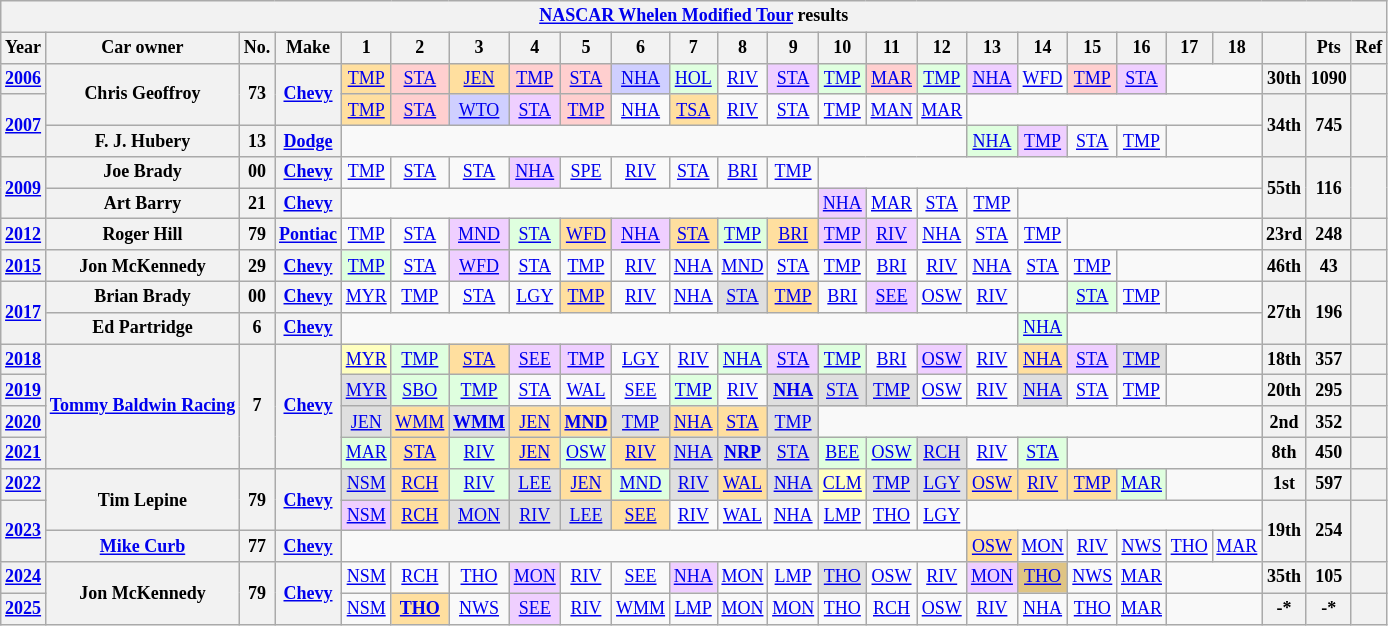<table class="wikitable" style="text-align:center; font-size:75%">
<tr>
<th colspan="35"><a href='#'>NASCAR Whelen Modified Tour</a> results</th>
</tr>
<tr>
<th>Year</th>
<th>Car owner</th>
<th>No.</th>
<th>Make</th>
<th>1</th>
<th>2</th>
<th>3</th>
<th>4</th>
<th>5</th>
<th>6</th>
<th>7</th>
<th>8</th>
<th>9</th>
<th>10</th>
<th>11</th>
<th>12</th>
<th>13</th>
<th>14</th>
<th>15</th>
<th>16</th>
<th>17</th>
<th>18</th>
<th></th>
<th>Pts</th>
<th>Ref</th>
</tr>
<tr>
<th><a href='#'>2006</a></th>
<th rowspan=2>Chris Geoffroy</th>
<th rowspan=2>73</th>
<th rowspan=2><a href='#'>Chevy</a></th>
<td style="background:#FFDF9F;"><a href='#'>TMP</a><br></td>
<td style="background:#FFCFCF;"><a href='#'>STA</a><br></td>
<td style="background:#FFDF9F;"><a href='#'>JEN</a><br></td>
<td style="background:#FFCFCF;"><a href='#'>TMP</a><br></td>
<td style="background:#FFCFCF;"><a href='#'>STA</a><br></td>
<td style="background:#CFCFFF;"><a href='#'>NHA</a><br></td>
<td style="background:#DFFFDF;"><a href='#'>HOL</a><br></td>
<td><a href='#'>RIV</a></td>
<td style="background:#EFCFFF;"><a href='#'>STA</a><br></td>
<td style="background:#DFFFDF;"><a href='#'>TMP</a><br></td>
<td style="background:#FFCFCF;"><a href='#'>MAR</a><br></td>
<td style="background:#DFFFDF;"><a href='#'>TMP</a><br></td>
<td style="background:#EFCFFF;"><a href='#'>NHA</a><br></td>
<td><a href='#'>WFD</a></td>
<td style="background:#FFCFCF;"><a href='#'>TMP</a><br></td>
<td style="background:#EFCFFF;"><a href='#'>STA</a><br></td>
<td colspan=2></td>
<th>30th</th>
<th>1090</th>
<th></th>
</tr>
<tr>
<th rowspan=2><a href='#'>2007</a></th>
<td style="background:#FFDF9F;"><a href='#'>TMP</a><br></td>
<td style="background:#FFCFCF;"><a href='#'>STA</a><br></td>
<td style="background:#CFCFFF;"><a href='#'>WTO</a><br></td>
<td style="background:#EFCFFF;"><a href='#'>STA</a><br></td>
<td style="background:#FFCFCF;"><a href='#'>TMP</a><br></td>
<td><a href='#'>NHA</a></td>
<td style="background:#FFDF9F;"><a href='#'>TSA</a><br></td>
<td><a href='#'>RIV</a></td>
<td><a href='#'>STA</a></td>
<td><a href='#'>TMP</a></td>
<td><a href='#'>MAN</a></td>
<td><a href='#'>MAR</a></td>
<td colspan="6"></td>
<th rowspan=2>34th</th>
<th rowspan=2>745</th>
<th rowspan=2></th>
</tr>
<tr>
<th>F. J. Hubery</th>
<th>13</th>
<th><a href='#'>Dodge</a></th>
<td colspan=12></td>
<td style="background:#DFFFDF;"><a href='#'>NHA</a><br></td>
<td style="background:#EFCFFF;"><a href='#'>TMP</a><br></td>
<td><a href='#'>STA</a></td>
<td><a href='#'>TMP</a></td>
</tr>
<tr>
<th rowspan=2><a href='#'>2009</a></th>
<th>Joe Brady</th>
<th>00</th>
<th><a href='#'>Chevy</a></th>
<td><a href='#'>TMP</a></td>
<td><a href='#'>STA</a></td>
<td><a href='#'>STA</a></td>
<td style="background:#EFCFFF;"><a href='#'>NHA</a><br></td>
<td><a href='#'>SPE</a></td>
<td><a href='#'>RIV</a></td>
<td><a href='#'>STA</a></td>
<td><a href='#'>BRI</a></td>
<td><a href='#'>TMP</a></td>
<td colspan=9></td>
<th rowspan=2>55th</th>
<th rowspan=2>116</th>
<th rowspan=2></th>
</tr>
<tr>
<th>Art Barry</th>
<th>21</th>
<th><a href='#'>Chevy</a></th>
<td colspan=9></td>
<td style="background:#EFCFFF;"><a href='#'>NHA</a><br></td>
<td><a href='#'>MAR</a></td>
<td><a href='#'>STA</a></td>
<td><a href='#'>TMP</a></td>
<td colspan="5"></td>
</tr>
<tr>
<th><a href='#'>2012</a></th>
<th>Roger Hill</th>
<th>79</th>
<th><a href='#'>Pontiac</a></th>
<td><a href='#'>TMP</a></td>
<td><a href='#'>STA</a></td>
<td style="background:#EFCFFF;"><a href='#'>MND</a><br></td>
<td style="background:#DFFFDF;"><a href='#'>STA</a><br></td>
<td style="background:#FFDF9F;"><a href='#'>WFD</a><br></td>
<td style="background:#EFCFFF;"><a href='#'>NHA</a><br></td>
<td style="background:#FFDF9F;"><a href='#'>STA</a><br></td>
<td style="background:#DFFFDF;"><a href='#'>TMP</a><br></td>
<td style="background:#FFDF9F;"><a href='#'>BRI</a><br></td>
<td style="background:#EFCFFF;"><a href='#'>TMP</a><br></td>
<td style="background:#EFCFFF;"><a href='#'>RIV</a><br></td>
<td><a href='#'>NHA</a></td>
<td><a href='#'>STA</a></td>
<td><a href='#'>TMP</a></td>
<td colspan="4"></td>
<th>23rd</th>
<th>248</th>
<th></th>
</tr>
<tr>
<th><a href='#'>2015</a></th>
<th>Jon McKennedy</th>
<th>29</th>
<th><a href='#'>Chevy</a></th>
<td style="background:#DFFFDF;"><a href='#'>TMP</a><br></td>
<td><a href='#'>STA</a></td>
<td style="background:#EFCFFF;"><a href='#'>WFD</a><br></td>
<td><a href='#'>STA</a></td>
<td><a href='#'>TMP</a></td>
<td><a href='#'>RIV</a></td>
<td><a href='#'>NHA</a></td>
<td><a href='#'>MND</a></td>
<td><a href='#'>STA</a></td>
<td><a href='#'>TMP</a></td>
<td><a href='#'>BRI</a></td>
<td><a href='#'>RIV</a></td>
<td><a href='#'>NHA</a></td>
<td><a href='#'>STA</a></td>
<td><a href='#'>TMP</a></td>
<td colspan=3></td>
<th>46th</th>
<th>43</th>
<th></th>
</tr>
<tr>
<th rowspan=2><a href='#'>2017</a></th>
<th>Brian Brady</th>
<th>00</th>
<th><a href='#'>Chevy</a></th>
<td><a href='#'>MYR</a></td>
<td><a href='#'>TMP</a></td>
<td><a href='#'>STA</a></td>
<td><a href='#'>LGY</a></td>
<td style="background:#FFDF9F;"><a href='#'>TMP</a><br></td>
<td><a href='#'>RIV</a></td>
<td><a href='#'>NHA</a></td>
<td style="background:#DFDFDF;"><a href='#'>STA</a><br></td>
<td style="background:#FFDF9F;"><a href='#'>TMP</a><br></td>
<td><a href='#'>BRI</a></td>
<td style="background:#EFCFFF;"><a href='#'>SEE</a><br></td>
<td><a href='#'>OSW</a></td>
<td><a href='#'>RIV</a></td>
<td></td>
<td style="background:#DFFFDF;"><a href='#'>STA</a><br></td>
<td><a href='#'>TMP</a></td>
<td colspan=2></td>
<th rowspan=2>27th</th>
<th rowspan=2>196</th>
<th rowspan=2></th>
</tr>
<tr>
<th>Ed Partridge</th>
<th>6</th>
<th><a href='#'>Chevy</a></th>
<td colspan=13></td>
<td style="background:#DFFFDF;"><a href='#'>NHA</a><br></td>
<td colspan="4"></td>
</tr>
<tr>
<th><a href='#'>2018</a></th>
<th rowspan=4><a href='#'>Tommy Baldwin Racing</a></th>
<th rowspan=4>7</th>
<th rowspan=4><a href='#'>Chevy</a></th>
<td style="background:#FFFFBF;"><a href='#'>MYR</a><br></td>
<td style="background:#DFFFDF;"><a href='#'>TMP</a><br></td>
<td style="background:#FFDF9F;"><a href='#'>STA</a><br></td>
<td style="background:#EFCFFF;"><a href='#'>SEE</a><br></td>
<td style="background:#EFCFFF;"><a href='#'>TMP</a><br></td>
<td><a href='#'>LGY</a></td>
<td><a href='#'>RIV</a></td>
<td style="background:#DFFFDF;"><a href='#'>NHA</a><br></td>
<td style="background:#EFCFFF;"><a href='#'>STA</a><br></td>
<td style="background:#DFFFDF;"><a href='#'>TMP</a><br></td>
<td><a href='#'>BRI</a></td>
<td style="background:#EFCFFF;"><a href='#'>OSW</a><br></td>
<td><a href='#'>RIV</a></td>
<td style="background:#FFDF9F;"><a href='#'>NHA</a><br></td>
<td style="background:#EFCFFF;"><a href='#'>STA</a><br></td>
<td style="background:#DFDFDF;"><a href='#'>TMP</a><br></td>
<td colspan=2></td>
<th>18th</th>
<th>357</th>
<th></th>
</tr>
<tr>
<th><a href='#'>2019</a></th>
<td style="background:#DFDFDF;"><a href='#'>MYR</a><br></td>
<td style="background:#DFFFDF;"><a href='#'>SBO</a><br></td>
<td style="background:#DFFFDF;"><a href='#'>TMP</a><br></td>
<td><a href='#'>STA</a></td>
<td><a href='#'>WAL</a></td>
<td><a href='#'>SEE</a></td>
<td style="background:#DFFFDF;"><a href='#'>TMP</a><br></td>
<td><a href='#'>RIV</a></td>
<td style="background:#DFDFDF;"><strong><a href='#'>NHA</a></strong><br></td>
<td style="background:#DFDFDF;"><a href='#'>STA</a><br></td>
<td style="background:#DFDFDF;"><a href='#'>TMP</a><br></td>
<td><a href='#'>OSW</a></td>
<td><a href='#'>RIV</a></td>
<td style="background:#DFDFDF;"><a href='#'>NHA</a><br></td>
<td><a href='#'>STA</a></td>
<td><a href='#'>TMP</a></td>
<td colspan=2></td>
<th>20th</th>
<th>295</th>
<th></th>
</tr>
<tr>
<th><a href='#'>2020</a></th>
<td style="background:#DFDFDF;"><a href='#'>JEN</a><br></td>
<td style="background:#FFDF9F;"><a href='#'>WMM</a><br></td>
<td style="background:#DFDFDF;"><strong><a href='#'>WMM</a></strong><br></td>
<td style="background:#FFDF9F;"><a href='#'>JEN</a><br></td>
<td style="background:#FFDF9F;"><strong><a href='#'>MND</a></strong><br></td>
<td style="background:#DFDFDF;"><a href='#'>TMP</a><br></td>
<td style="background:#FFDF9F;"><a href='#'>NHA</a><br></td>
<td style="background:#FFDF9F;"><a href='#'>STA</a><br></td>
<td style="background:#DFDFDF;"><a href='#'>TMP</a><br></td>
<td colspan="9"></td>
<th>2nd</th>
<th>352</th>
<th></th>
</tr>
<tr>
<th><a href='#'>2021</a></th>
<td style="background:#DFFFDF;"><a href='#'>MAR</a><br></td>
<td style="background:#FFDF9F;"><a href='#'>STA</a><br></td>
<td style="background:#DFFFDF;"><a href='#'>RIV</a><br></td>
<td style="background:#FFDF9F;"><a href='#'>JEN</a><br></td>
<td style="background:#DFFFDF;"><a href='#'>OSW</a><br></td>
<td style="background:#FFDF9F;"><a href='#'>RIV</a><br></td>
<td style="background:#DFDFDF;"><a href='#'>NHA</a><br></td>
<td style="background:#DFDFDF;"><strong><a href='#'>NRP</a></strong><br></td>
<td style="background:#DFDFDF;"><a href='#'>STA</a><br></td>
<td style="background:#DFFFDF;"><a href='#'>BEE</a><br></td>
<td style="background:#DFFFDF;"><a href='#'>OSW</a><br></td>
<td style="background:#DFDFDF;"><a href='#'>RCH</a><br></td>
<td><a href='#'>RIV</a></td>
<td style="background:#DFFFDF;"><a href='#'>STA</a><br></td>
<td colspan="4"></td>
<th>8th</th>
<th>450</th>
<th></th>
</tr>
<tr>
<th><a href='#'>2022</a></th>
<th rowspan=2>Tim Lepine</th>
<th rowspan=2>79</th>
<th rowspan=2><a href='#'>Chevy</a></th>
<td style="background:#DFDFDF;"><a href='#'>NSM</a><br></td>
<td style="background:#FFDF9F;"><a href='#'>RCH</a><br></td>
<td style="background:#DFFFDF;"><a href='#'>RIV</a><br></td>
<td style="background:#DFDFDF;"><a href='#'>LEE</a><br></td>
<td style="background:#FFDF9F;"><a href='#'>JEN</a><br></td>
<td style="background:#DFFFDF;"><a href='#'>MND</a><br></td>
<td style="background:#DFDFDF;"><a href='#'>RIV</a><br></td>
<td style="background:#FFDF9F;"><a href='#'>WAL</a><br></td>
<td style="background:#DFDFDF;"><a href='#'>NHA</a><br></td>
<td style="background:#FFFFBF;"><a href='#'>CLM</a><br></td>
<td style="background:#DFDFDF;"><a href='#'>TMP</a><br></td>
<td style="background:#DFDFDF;"><a href='#'>LGY</a><br></td>
<td style="background:#FFDF9F;"><a href='#'>OSW</a><br></td>
<td style="background:#FFDF9F;"><a href='#'>RIV</a><br></td>
<td style="background:#FFDF9F;"><a href='#'>TMP</a><br></td>
<td style="background:#DFFFDF;"><a href='#'>MAR</a><br></td>
<td colspan=2></td>
<th>1st</th>
<th>597</th>
<th></th>
</tr>
<tr>
<th rowspan=2><a href='#'>2023</a></th>
<td style="background:#EFCFFF;"><a href='#'>NSM</a><br></td>
<td style="background:#FFDF9F;"><a href='#'>RCH</a><br></td>
<td style="background:#DFDFDF;"><a href='#'>MON</a><br></td>
<td style="background:#DFDFDF;"><a href='#'>RIV</a><br></td>
<td style="background:#DFDFDF;"><a href='#'>LEE</a><br></td>
<td style="background:#FFDF9F;"><a href='#'>SEE</a><br></td>
<td><a href='#'>RIV</a></td>
<td><a href='#'>WAL</a></td>
<td><a href='#'>NHA</a></td>
<td><a href='#'>LMP</a></td>
<td><a href='#'>THO</a></td>
<td><a href='#'>LGY</a></td>
<td colspan=6></td>
<th rowspan=2>19th</th>
<th rowspan=2>254</th>
<th rowspan=2></th>
</tr>
<tr>
<th><a href='#'>Mike Curb</a></th>
<th>77</th>
<th><a href='#'>Chevy</a></th>
<td colspan=12></td>
<td style="background:#FFDF9F;"><a href='#'>OSW</a><br></td>
<td><a href='#'>MON</a></td>
<td><a href='#'>RIV</a></td>
<td><a href='#'>NWS</a></td>
<td><a href='#'>THO</a></td>
<td><a href='#'>MAR</a></td>
</tr>
<tr>
<th><a href='#'>2024</a></th>
<th rowspan=2>Jon McKennedy</th>
<th rowspan=2>79</th>
<th rowspan=2><a href='#'>Chevy</a></th>
<td><a href='#'>NSM</a></td>
<td><a href='#'>RCH</a></td>
<td><a href='#'>THO</a></td>
<td style="background:#EFCFFF;"><a href='#'>MON</a><br></td>
<td><a href='#'>RIV</a></td>
<td><a href='#'>SEE</a></td>
<td style="background:#EFCFFF;"><a href='#'>NHA</a><br></td>
<td><a href='#'>MON</a></td>
<td><a href='#'>LMP</a></td>
<td style="background:#DFDFDF;"><a href='#'>THO</a><br></td>
<td><a href='#'>OSW</a></td>
<td><a href='#'>RIV</a></td>
<td style="background:#EFCFFF;"><a href='#'>MON</a><br></td>
<td style="background:#DFC484;"><a href='#'>THO</a><br></td>
<td><a href='#'>NWS</a></td>
<td><a href='#'>MAR</a></td>
<td colspan=2></td>
<th>35th</th>
<th>105</th>
<th></th>
</tr>
<tr>
<th><a href='#'>2025</a></th>
<td><a href='#'>NSM</a></td>
<td style="background:#FFDF9F;"><strong><a href='#'>THO</a></strong><br></td>
<td><a href='#'>NWS</a></td>
<td style="background:#EFCFFF;"><a href='#'>SEE</a><br></td>
<td><a href='#'>RIV</a></td>
<td><a href='#'>WMM</a></td>
<td><a href='#'>LMP</a></td>
<td><a href='#'>MON</a></td>
<td style="background:#;"><a href='#'>MON</a><br></td>
<td><a href='#'>THO</a></td>
<td><a href='#'>RCH</a></td>
<td><a href='#'>OSW</a></td>
<td><a href='#'>RIV</a></td>
<td><a href='#'>NHA</a></td>
<td><a href='#'>THO</a></td>
<td><a href='#'>MAR</a></td>
<td colspan=2></td>
<th>-*</th>
<th>-*</th>
<th></th>
</tr>
</table>
